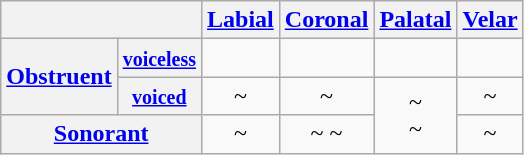<table class=wikitable style=text-align:center>
<tr>
<th colspan=2></th>
<th><a href='#'>Labial</a></th>
<th><a href='#'>Coronal</a></th>
<th><a href='#'>Palatal</a></th>
<th><a href='#'>Velar</a></th>
</tr>
<tr>
<th rowspan=2><a href='#'>Obstruent</a></th>
<th><small><a href='#'>voiceless</a></small></th>
<td></td>
<td></td>
<td></td>
<td></td>
</tr>
<tr>
<th><small><a href='#'>voiced</a></small></th>
<td> ~ </td>
<td> ~ </td>
<td rowspan=2> ~ <br>~ </td>
<td> ~ </td>
</tr>
<tr>
<th colspan=2><a href='#'>Sonorant</a></th>
<td> ~ </td>
<td> ~  ~ </td>
<td> ~ </td>
</tr>
</table>
